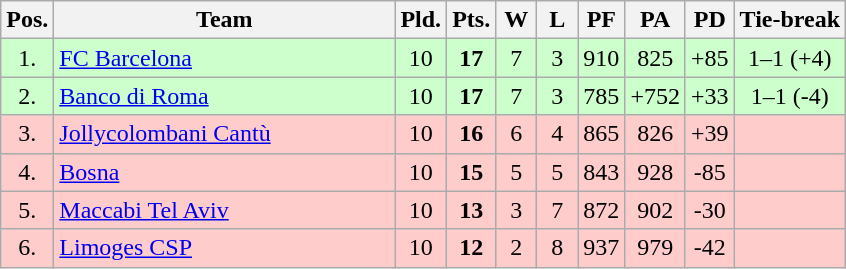<table class="wikitable" style="text-align:center">
<tr>
<th width=15>Pos.</th>
<th width=220>Team</th>
<th width=20>Pld.</th>
<th width=20>Pts.</th>
<th width=20>W</th>
<th width=20>L</th>
<th width=20>PF</th>
<th width=20>PA</th>
<th width=20>PD</th>
<th>Tie-break</th>
</tr>
<tr style="background: #ccffcc;">
<td>1.</td>
<td align=left> <a href='#'>FC Barcelona</a></td>
<td>10</td>
<td><strong>17</strong></td>
<td>7</td>
<td>3</td>
<td>910</td>
<td>825</td>
<td>+85</td>
<td>1–1 (+4)</td>
</tr>
<tr style="background: #ccffcc;">
<td>2.</td>
<td align=left> <a href='#'>Banco di Roma</a></td>
<td>10</td>
<td><strong>17</strong></td>
<td>7</td>
<td>3</td>
<td>785</td>
<td>+752</td>
<td>+33</td>
<td>1–1 (-4)</td>
</tr>
<tr style="background: #ffcccc;">
<td>3.</td>
<td align=left> <a href='#'>Jollycolombani Cantù</a></td>
<td>10</td>
<td><strong>16</strong></td>
<td>6</td>
<td>4</td>
<td>865</td>
<td>826</td>
<td>+39</td>
<td></td>
</tr>
<tr style="background: #ffcccc;">
<td>4.</td>
<td align=left> <a href='#'>Bosna</a></td>
<td>10</td>
<td><strong>15</strong></td>
<td>5</td>
<td>5</td>
<td>843</td>
<td>928</td>
<td>-85</td>
<td></td>
</tr>
<tr style="background: #ffcccc;">
<td>5.</td>
<td align=left> <a href='#'>Maccabi Tel Aviv</a></td>
<td>10</td>
<td><strong>13</strong></td>
<td>3</td>
<td>7</td>
<td>872</td>
<td>902</td>
<td>-30</td>
<td></td>
</tr>
<tr style="background: #ffcccc;">
<td>6.</td>
<td align=left> <a href='#'>Limoges CSP</a></td>
<td>10</td>
<td><strong>12</strong></td>
<td>2</td>
<td>8</td>
<td>937</td>
<td>979</td>
<td>-42</td>
<td></td>
</tr>
</table>
